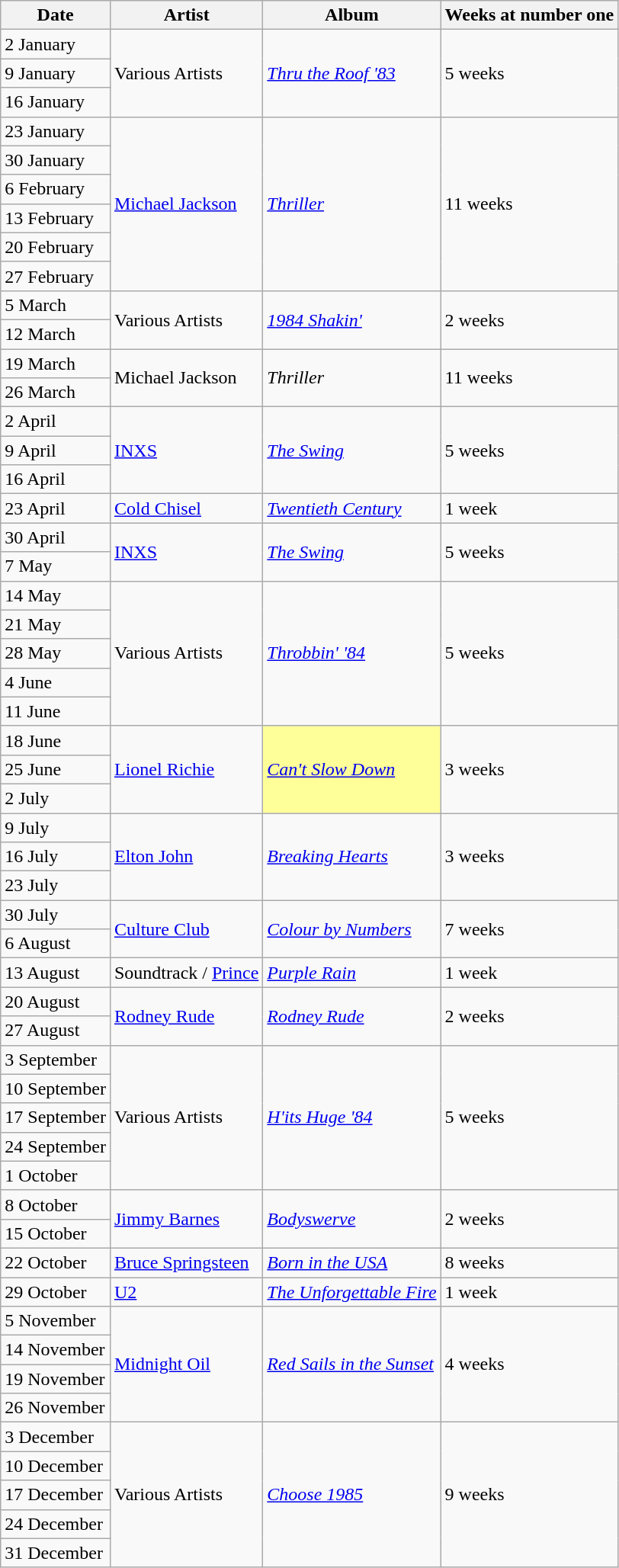<table class="wikitable">
<tr>
<th>Date</th>
<th>Artist</th>
<th>Album</th>
<th>Weeks at number one</th>
</tr>
<tr>
<td>2 January</td>
<td rowspan="3">Various Artists</td>
<td rowspan="3"><em><a href='#'>Thru the Roof '83</a></em></td>
<td rowspan="3">5 weeks</td>
</tr>
<tr>
<td>9 January</td>
</tr>
<tr>
<td>16 January</td>
</tr>
<tr>
<td>23 January</td>
<td rowspan="6"><a href='#'>Michael Jackson</a></td>
<td rowspan="6"><em><a href='#'>Thriller</a></em></td>
<td rowspan="6">11 weeks</td>
</tr>
<tr>
<td>30 January</td>
</tr>
<tr>
<td>6 February</td>
</tr>
<tr>
<td>13 February</td>
</tr>
<tr>
<td>20 February</td>
</tr>
<tr>
<td>27 February</td>
</tr>
<tr>
<td>5 March</td>
<td rowspan="2">Various Artists</td>
<td rowspan="2"><em><a href='#'>1984 Shakin'</a></em></td>
<td rowspan="2">2 weeks</td>
</tr>
<tr>
<td>12 March</td>
</tr>
<tr>
<td>19 March</td>
<td rowspan="2">Michael Jackson</td>
<td rowspan="2"><em>Thriller</em></td>
<td rowspan="2">11 weeks</td>
</tr>
<tr>
<td>26 March</td>
</tr>
<tr>
<td>2 April</td>
<td rowspan="3"><a href='#'>INXS</a></td>
<td rowspan="3"><em><a href='#'>The Swing</a></em></td>
<td rowspan="3">5 weeks</td>
</tr>
<tr>
<td>9 April</td>
</tr>
<tr>
<td>16 April</td>
</tr>
<tr>
<td>23 April</td>
<td><a href='#'>Cold Chisel</a></td>
<td><em><a href='#'>Twentieth Century</a></em></td>
<td>1 week</td>
</tr>
<tr>
<td>30 April</td>
<td rowspan="2"><a href='#'>INXS</a></td>
<td rowspan="2"><em><a href='#'>The Swing</a></em></td>
<td rowspan="2">5 weeks</td>
</tr>
<tr>
<td>7 May</td>
</tr>
<tr>
<td>14 May</td>
<td rowspan="5">Various Artists</td>
<td rowspan="5"><em><a href='#'>Throbbin' '84</a></em></td>
<td rowspan="5">5 weeks</td>
</tr>
<tr>
<td>21 May</td>
</tr>
<tr>
<td>28 May</td>
</tr>
<tr>
<td>4 June</td>
</tr>
<tr>
<td>11 June</td>
</tr>
<tr>
<td>18 June</td>
<td rowspan="3"><a href='#'>Lionel Richie</a></td>
<td bgcolor=#FFFF99 rowspan="3"><em><a href='#'>Can't Slow Down</a></em></td>
<td rowspan="3">3 weeks</td>
</tr>
<tr>
<td>25 June</td>
</tr>
<tr>
<td>2 July</td>
</tr>
<tr>
<td>9 July</td>
<td rowspan="3"><a href='#'>Elton John</a></td>
<td rowspan="3"><em><a href='#'>Breaking Hearts</a></em></td>
<td rowspan="3">3 weeks</td>
</tr>
<tr>
<td>16 July</td>
</tr>
<tr>
<td>23 July</td>
</tr>
<tr>
<td>30 July</td>
<td rowspan="2"><a href='#'>Culture Club</a></td>
<td rowspan="2"><em><a href='#'>Colour by Numbers</a></em></td>
<td rowspan="2">7 weeks</td>
</tr>
<tr>
<td>6 August</td>
</tr>
<tr>
<td>13 August</td>
<td>Soundtrack / <a href='#'>Prince</a></td>
<td><em><a href='#'>Purple Rain</a></em></td>
<td>1 week</td>
</tr>
<tr>
<td>20 August</td>
<td rowspan="2"><a href='#'>Rodney Rude</a></td>
<td rowspan="2"><em><a href='#'>Rodney Rude</a></em></td>
<td rowspan="2">2 weeks</td>
</tr>
<tr>
<td>27 August</td>
</tr>
<tr>
<td>3 September</td>
<td rowspan="5">Various Artists</td>
<td rowspan="5"><em><a href='#'>H'its Huge '84</a></em></td>
<td rowspan="5">5 weeks</td>
</tr>
<tr>
<td>10 September</td>
</tr>
<tr>
<td>17 September</td>
</tr>
<tr>
<td>24 September</td>
</tr>
<tr>
<td>1 October</td>
</tr>
<tr>
<td>8 October</td>
<td rowspan="2"><a href='#'>Jimmy Barnes</a></td>
<td rowspan="2"><em><a href='#'>Bodyswerve</a></em></td>
<td rowspan="2">2 weeks</td>
</tr>
<tr>
<td>15 October</td>
</tr>
<tr>
<td>22 October</td>
<td><a href='#'>Bruce Springsteen</a></td>
<td><em><a href='#'>Born in the USA</a></em></td>
<td>8 weeks</td>
</tr>
<tr>
<td>29 October</td>
<td><a href='#'>U2</a></td>
<td><em><a href='#'>The Unforgettable Fire</a></em></td>
<td>1 week</td>
</tr>
<tr>
<td>5 November</td>
<td rowspan="4"><a href='#'>Midnight Oil</a></td>
<td rowspan="4"><em><a href='#'>Red Sails in the Sunset</a></em></td>
<td rowspan="4">4 weeks</td>
</tr>
<tr>
<td>14 November</td>
</tr>
<tr>
<td>19 November</td>
</tr>
<tr>
<td>26 November</td>
</tr>
<tr>
<td>3 December</td>
<td rowspan="5">Various Artists</td>
<td rowspan="5"><em><a href='#'>Choose 1985</a></em></td>
<td rowspan="5">9 weeks</td>
</tr>
<tr>
<td>10 December</td>
</tr>
<tr>
<td>17 December</td>
</tr>
<tr>
<td>24 December</td>
</tr>
<tr>
<td>31 December</td>
</tr>
</table>
